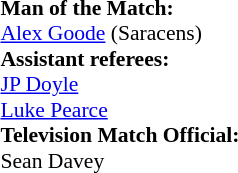<table style="width:100%; font-size:90%;">
<tr>
<td><br><strong>Man of the Match:</strong>
<br> <a href='#'>Alex Goode</a> (Saracens)<br><strong>Assistant referees:</strong>
<br><a href='#'>JP Doyle</a>
<br><a href='#'>Luke Pearce</a>
<br><strong>Television Match Official:</strong>
<br>Sean Davey</td>
</tr>
</table>
